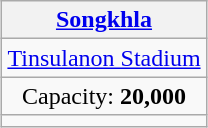<table class="wikitable" style="text-align:center;margin:1em auto;">
<tr>
<th colspan="1"><a href='#'>Songkhla</a></th>
</tr>
<tr>
<td><a href='#'>Tinsulanon Stadium</a></td>
</tr>
<tr>
<td>Capacity: <strong>20,000</strong></td>
</tr>
<tr>
<td></td>
</tr>
</table>
